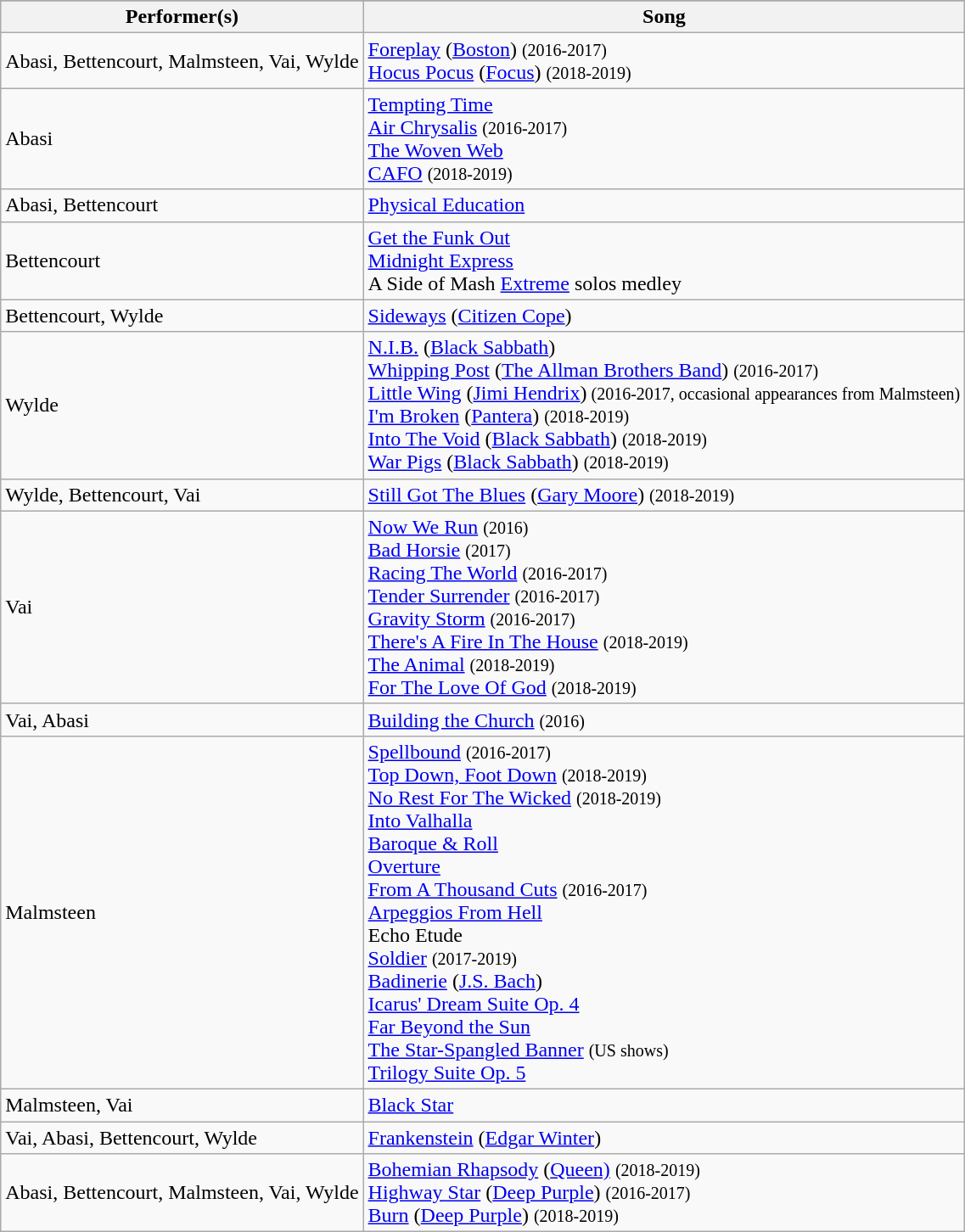<table class="wikitable">
<tr>
</tr>
<tr>
<th>Performer(s)</th>
<th>Song</th>
</tr>
<tr>
<td>Abasi, Bettencourt, Malmsteen, Vai, Wylde</td>
<td><a href='#'>Foreplay</a> (<a href='#'>Boston</a>) <small>(2016-2017)</small><br> <a href='#'>Hocus Pocus</a> (<a href='#'>Focus</a>) <small>(2018-2019)</small></td>
</tr>
<tr>
<td>Abasi</td>
<td><a href='#'>Tempting Time</a><br><a href='#'>Air Chrysalis</a> <small>(2016-2017)</small><br><a href='#'>The Woven Web</a><br><a href='#'>CAFO</a> <small>(2018-2019)</small></td>
</tr>
<tr>
<td>Abasi, Bettencourt</td>
<td><a href='#'>Physical Education</a></td>
</tr>
<tr>
<td>Bettencourt</td>
<td><a href='#'>Get the Funk Out</a><br><a href='#'>Midnight Express</a><br>A Side of Mash <a href='#'>Extreme</a> solos medley</td>
</tr>
<tr>
<td>Bettencourt, Wylde</td>
<td><a href='#'>Sideways</a> (<a href='#'>Citizen Cope</a>)</td>
</tr>
<tr>
<td>Wylde</td>
<td><a href='#'>N.I.B.</a> (<a href='#'>Black Sabbath</a>)<br><a href='#'>Whipping Post</a> (<a href='#'>The Allman Brothers Band</a>) <small> (2016-2017)</small><br><a href='#'>Little Wing</a> (<a href='#'>Jimi Hendrix</a>)<small> (2016-2017, occasional appearances from Malmsteen)</small><br><a href='#'>I'm Broken</a> (<a href='#'>Pantera</a>) <small>(2018-2019)</small><br><a href='#'>Into The Void</a> (<a href='#'>Black Sabbath</a>) <small>(2018-2019)</small><br><a href='#'>War Pigs</a> (<a href='#'>Black Sabbath</a>) <small>(2018-2019)</small></td>
</tr>
<tr>
<td>Wylde, Bettencourt, Vai</td>
<td><a href='#'>Still Got The Blues</a> (<a href='#'>Gary Moore</a>) <small>(2018-2019)</small></td>
</tr>
<tr>
<td>Vai</td>
<td><a href='#'>Now We Run</a> <small>(2016)</small><br><a href='#'>Bad Horsie</a> <small>(2017)</small><br><a href='#'>Racing The World</a> <small>(2016-2017)</small><br><a href='#'>Tender Surrender</a> <small>(2016-2017)</small><br><a href='#'>Gravity Storm</a> <small>(2016-2017)</small><br><a href='#'>There's A Fire In The House</a> <small>(2018-2019)</small><br><a href='#'>The Animal</a> <small>(2018-2019)</small><br><a href='#'>For The Love Of God</a> <small>(2018-2019)</small></td>
</tr>
<tr>
<td>Vai, Abasi</td>
<td><a href='#'>Building the Church</a> <small>(2016)</small></td>
</tr>
<tr>
<td>Malmsteen</td>
<td><a href='#'>Spellbound</a> <small>(2016-2017)</small><br><a href='#'>Top Down, Foot Down</a> <small>(2018-2019)</small><br><a href='#'>No Rest For The Wicked</a> <small>(2018-2019)</small><br><a href='#'>Into Valhalla</a><br><a href='#'>Baroque & Roll</a><br><a href='#'>Overture</a><br><a href='#'>From A Thousand Cuts</a> <small>(2016-2017)</small><br><a href='#'>Arpeggios From Hell</a><br>Echo Etude<br><a href='#'>Soldier</a> <small>(2017-2019)</small><br><a href='#'>Badinerie</a> (<a href='#'>J.S. Bach</a>)<br><a href='#'>Icarus' Dream Suite Op. 4</a><br><a href='#'>Far Beyond the Sun</a><br><a href='#'>The Star-Spangled Banner</a> <small>(US shows)</small><br><a href='#'>Trilogy Suite Op. 5</a></td>
</tr>
<tr>
<td>Malmsteen, Vai</td>
<td><a href='#'>Black Star</a></td>
</tr>
<tr>
<td>Vai, Abasi, Bettencourt, Wylde</td>
<td><a href='#'>Frankenstein</a> (<a href='#'>Edgar Winter</a>)</td>
</tr>
<tr>
<td>Abasi, Bettencourt, Malmsteen, Vai, Wylde</td>
<td><a href='#'>Bohemian Rhapsody</a> (<a href='#'>Queen)</a> <small>(2018-2019)</small><br><a href='#'>Highway Star</a> (<a href='#'>Deep Purple</a>) <small>(2016-2017)</small><br><a href='#'>Burn</a> (<a href='#'>Deep Purple</a>) <small>(2018-2019)</small></td>
</tr>
</table>
